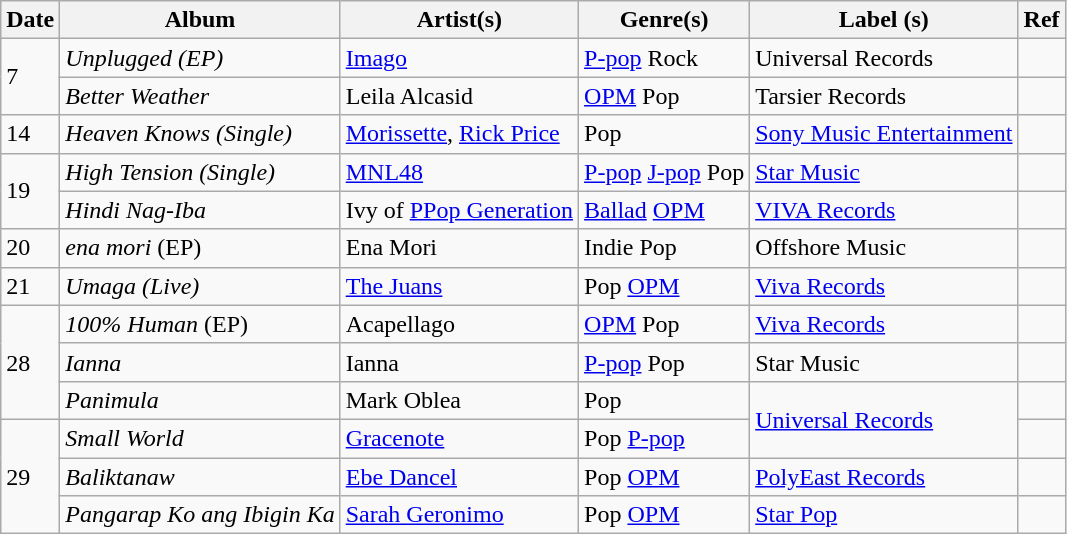<table class="wikitable">
<tr>
<th>Date</th>
<th>Album</th>
<th>Artist(s)</th>
<th>Genre(s)</th>
<th>Label (s)</th>
<th>Ref</th>
</tr>
<tr>
<td rowspan=2>7</td>
<td><em>Unplugged (EP)</em></td>
<td><a href='#'>Imago</a></td>
<td><a href='#'>P-pop</a> Rock</td>
<td>Universal Records</td>
<td></td>
</tr>
<tr>
<td><em>Better Weather</em></td>
<td>Leila Alcasid</td>
<td><a href='#'>OPM</a> Pop</td>
<td>Tarsier Records</td>
<td></td>
</tr>
<tr>
<td rowspan=1>14</td>
<td><em>Heaven Knows (Single)</em></td>
<td><a href='#'>Morissette</a>, <a href='#'>Rick Price</a></td>
<td>Pop</td>
<td><a href='#'>Sony Music Entertainment</a></td>
<td></td>
</tr>
<tr>
<td rowspan=2>19</td>
<td><em>High Tension (Single)</em></td>
<td><a href='#'>MNL48</a></td>
<td><a href='#'>P-pop</a> <a href='#'>J-pop</a> Pop</td>
<td><a href='#'>Star Music</a></td>
<td></td>
</tr>
<tr>
<td><em>Hindi Nag-Iba</em></td>
<td>Ivy of <a href='#'>PPop Generation</a></td>
<td><a href='#'>Ballad</a> <a href='#'>OPM</a></td>
<td><a href='#'>VIVA Records</a></td>
<td></td>
</tr>
<tr>
<td>20</td>
<td><em>ena mori</em> (EP)</td>
<td>Ena Mori</td>
<td>Indie Pop</td>
<td>Offshore Music</td>
<td></td>
</tr>
<tr>
<td>21</td>
<td><em>Umaga (Live)</em></td>
<td><a href='#'>The Juans</a></td>
<td>Pop <a href='#'>OPM</a></td>
<td><a href='#'>Viva Records</a></td>
<td></td>
</tr>
<tr>
<td rowspan=3>28</td>
<td><em>100% Human</em> (EP)</td>
<td>Acapellago</td>
<td><a href='#'>OPM</a> Pop</td>
<td><a href='#'>Viva Records</a></td>
<td></td>
</tr>
<tr>
<td><em>Ianna</em></td>
<td>Ianna</td>
<td><a href='#'>P-pop</a> Pop</td>
<td>Star Music</td>
<td></td>
</tr>
<tr>
<td><em>Panimula</em></td>
<td>Mark Oblea</td>
<td>Pop</td>
<td rowspan=2><a href='#'>Universal Records</a></td>
<td></td>
</tr>
<tr>
<td rowspan=3>29</td>
<td><em>Small World</em></td>
<td><a href='#'>Gracenote</a></td>
<td>Pop <a href='#'>P-pop</a></td>
<td></td>
</tr>
<tr>
<td><em>Baliktanaw</em></td>
<td><a href='#'>Ebe Dancel</a></td>
<td>Pop <a href='#'>OPM</a></td>
<td><a href='#'>PolyEast Records</a></td>
<td></td>
</tr>
<tr>
<td><em>Pangarap Ko ang Ibigin Ka</em></td>
<td><a href='#'>Sarah Geronimo</a></td>
<td>Pop <a href='#'>OPM</a></td>
<td><a href='#'>Star Pop</a></td>
<td></td>
</tr>
</table>
